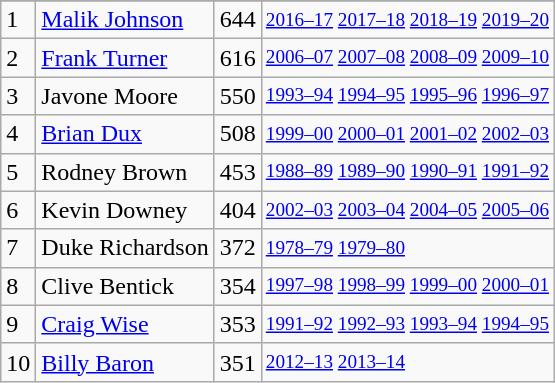<table class="wikitable">
<tr>
</tr>
<tr>
<td>1</td>
<td><a href='#'>Malik Johnson</a></td>
<td>644</td>
<td style="font-size:80%;"><a href='#'>2016–17</a> <a href='#'>2017–18</a> <a href='#'>2018–19</a> <a href='#'>2019–20</a></td>
</tr>
<tr>
<td>2</td>
<td><a href='#'>Frank Turner</a></td>
<td>616</td>
<td style="font-size:80%;"><a href='#'>2006–07</a> <a href='#'>2007–08</a> <a href='#'>2008–09</a> <a href='#'>2009–10</a></td>
</tr>
<tr>
<td>3</td>
<td>Javone Moore</td>
<td>550</td>
<td style="font-size:80%;"><a href='#'>1993–94</a> <a href='#'>1994–95</a> <a href='#'>1995–96</a> <a href='#'>1996–97</a></td>
</tr>
<tr>
<td>4</td>
<td><a href='#'>Brian Dux</a></td>
<td>508</td>
<td style="font-size:80%;"><a href='#'>1999–00</a> <a href='#'>2000–01</a> <a href='#'>2001–02</a> <a href='#'>2002–03</a></td>
</tr>
<tr>
<td>5</td>
<td>Rodney Brown</td>
<td>453</td>
<td style="font-size:80%;"><a href='#'>1988–89</a> <a href='#'>1989–90</a> <a href='#'>1990–91</a> <a href='#'>1991–92</a></td>
</tr>
<tr>
<td>6</td>
<td>Kevin Downey</td>
<td>404</td>
<td style="font-size:80%;"><a href='#'>2002–03</a> <a href='#'>2003–04</a> <a href='#'>2004–05</a> <a href='#'>2005–06</a></td>
</tr>
<tr>
<td>7</td>
<td>Duke Richardson</td>
<td>372</td>
<td style="font-size:80%;"><a href='#'>1978–79</a> <a href='#'>1979–80</a></td>
</tr>
<tr>
<td>8</td>
<td>Clive Bentick</td>
<td>354</td>
<td style="font-size:80%;"><a href='#'>1997–98</a> <a href='#'>1998–99</a> <a href='#'>1999–00</a> <a href='#'>2000–01</a></td>
</tr>
<tr>
<td>9</td>
<td><a href='#'>Craig Wise</a></td>
<td>353</td>
<td style="font-size:80%;"><a href='#'>1991–92</a> <a href='#'>1992–93</a> <a href='#'>1993–94</a> <a href='#'>1994–95</a></td>
</tr>
<tr>
<td>10</td>
<td><a href='#'>Billy Baron</a></td>
<td>351</td>
<td style="font-size:80%;"><a href='#'>2012–13</a> <a href='#'>2013–14</a></td>
</tr>
</table>
